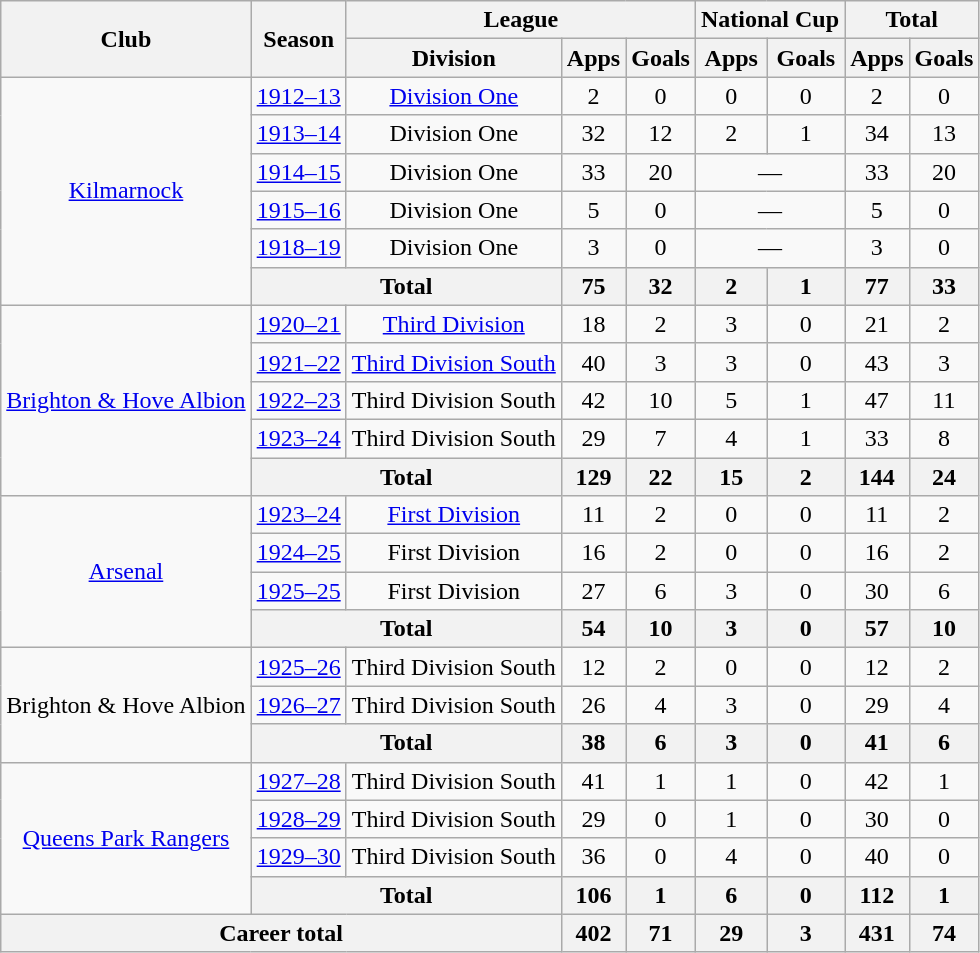<table class="wikitable" style=text-align:center>
<tr>
<th rowspan=2>Club</th>
<th rowspan=2>Season</th>
<th colspan=3>League</th>
<th colspan=2>National Cup</th>
<th colspan=2>Total</th>
</tr>
<tr>
<th>Division</th>
<th>Apps</th>
<th>Goals</th>
<th>Apps</th>
<th>Goals</th>
<th>Apps</th>
<th>Goals</th>
</tr>
<tr>
<td rowspan=6><a href='#'>Kilmarnock</a></td>
<td><a href='#'>1912–13</a></td>
<td><a href='#'>Division One</a></td>
<td>2</td>
<td>0</td>
<td>0</td>
<td>0</td>
<td>2</td>
<td>0</td>
</tr>
<tr>
<td><a href='#'>1913–14</a></td>
<td>Division One</td>
<td>32</td>
<td>12</td>
<td>2</td>
<td>1</td>
<td>34</td>
<td>13</td>
</tr>
<tr>
<td><a href='#'>1914–15</a></td>
<td>Division One</td>
<td>33</td>
<td>20</td>
<td colspan=2>—</td>
<td>33</td>
<td>20</td>
</tr>
<tr>
<td><a href='#'>1915–16</a></td>
<td>Division One</td>
<td>5</td>
<td>0</td>
<td colspan=2>—</td>
<td>5</td>
<td>0</td>
</tr>
<tr>
<td><a href='#'>1918–19</a></td>
<td>Division One</td>
<td>3</td>
<td>0</td>
<td colspan=2>—</td>
<td>3</td>
<td>0</td>
</tr>
<tr>
<th colspan=2>Total</th>
<th>75</th>
<th>32</th>
<th>2</th>
<th>1</th>
<th>77</th>
<th>33</th>
</tr>
<tr>
<td rowspan=5><a href='#'>Brighton & Hove Albion</a></td>
<td><a href='#'>1920–21</a></td>
<td><a href='#'>Third Division</a></td>
<td>18</td>
<td>2</td>
<td>3</td>
<td>0</td>
<td>21</td>
<td>2</td>
</tr>
<tr>
<td><a href='#'>1921–22</a></td>
<td><a href='#'>Third Division South</a></td>
<td>40</td>
<td>3</td>
<td>3</td>
<td>0</td>
<td>43</td>
<td>3</td>
</tr>
<tr>
<td><a href='#'>1922–23</a></td>
<td>Third Division South</td>
<td>42</td>
<td>10</td>
<td>5</td>
<td>1</td>
<td>47</td>
<td>11</td>
</tr>
<tr>
<td><a href='#'>1923–24</a></td>
<td>Third Division South</td>
<td>29</td>
<td>7</td>
<td>4</td>
<td>1</td>
<td>33</td>
<td>8</td>
</tr>
<tr>
<th colspan=2>Total</th>
<th>129</th>
<th>22</th>
<th>15</th>
<th>2</th>
<th>144</th>
<th>24</th>
</tr>
<tr>
<td rowspan=4><a href='#'>Arsenal</a></td>
<td><a href='#'>1923–24</a></td>
<td><a href='#'>First Division</a></td>
<td>11</td>
<td>2</td>
<td>0</td>
<td>0</td>
<td>11</td>
<td>2</td>
</tr>
<tr>
<td><a href='#'>1924–25</a></td>
<td>First Division</td>
<td>16</td>
<td>2</td>
<td>0</td>
<td>0</td>
<td>16</td>
<td>2</td>
</tr>
<tr>
<td><a href='#'>1925–25</a></td>
<td>First Division</td>
<td>27</td>
<td>6</td>
<td>3</td>
<td>0</td>
<td>30</td>
<td>6</td>
</tr>
<tr>
<th colspan=2>Total</th>
<th>54</th>
<th>10</th>
<th>3</th>
<th>0</th>
<th>57</th>
<th>10</th>
</tr>
<tr>
<td rowspan=3>Brighton & Hove Albion</td>
<td><a href='#'>1925–26</a></td>
<td>Third Division South</td>
<td>12</td>
<td>2</td>
<td>0</td>
<td>0</td>
<td>12</td>
<td>2</td>
</tr>
<tr>
<td><a href='#'>1926–27</a></td>
<td>Third Division South</td>
<td>26</td>
<td>4</td>
<td>3</td>
<td>0</td>
<td>29</td>
<td>4</td>
</tr>
<tr>
<th colspan=2>Total</th>
<th>38</th>
<th>6</th>
<th>3</th>
<th>0</th>
<th>41</th>
<th>6</th>
</tr>
<tr>
<td rowspan=4><a href='#'>Queens Park Rangers</a></td>
<td><a href='#'>1927–28</a></td>
<td>Third Division South</td>
<td>41</td>
<td>1</td>
<td>1</td>
<td>0</td>
<td>42</td>
<td>1</td>
</tr>
<tr>
<td><a href='#'>1928–29</a></td>
<td>Third Division South</td>
<td>29</td>
<td>0</td>
<td>1</td>
<td>0</td>
<td>30</td>
<td>0</td>
</tr>
<tr>
<td><a href='#'>1929–30</a></td>
<td>Third Division South</td>
<td>36</td>
<td>0</td>
<td>4</td>
<td>0</td>
<td>40</td>
<td>0</td>
</tr>
<tr>
<th colspan=2>Total</th>
<th>106</th>
<th>1</th>
<th>6</th>
<th>0</th>
<th>112</th>
<th>1</th>
</tr>
<tr>
<th colspan=3>Career total</th>
<th>402</th>
<th>71</th>
<th>29</th>
<th>3</th>
<th>431</th>
<th>74</th>
</tr>
</table>
